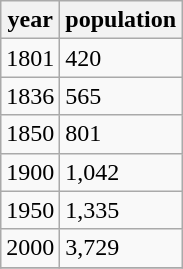<table class="wikitable">
<tr>
<th>year</th>
<th>population</th>
</tr>
<tr>
<td>1801</td>
<td>420</td>
</tr>
<tr>
<td>1836</td>
<td>565</td>
</tr>
<tr>
<td>1850</td>
<td>801</td>
</tr>
<tr>
<td>1900</td>
<td>1,042</td>
</tr>
<tr>
<td>1950</td>
<td>1,335</td>
</tr>
<tr>
<td>2000</td>
<td>3,729</td>
</tr>
<tr>
</tr>
</table>
